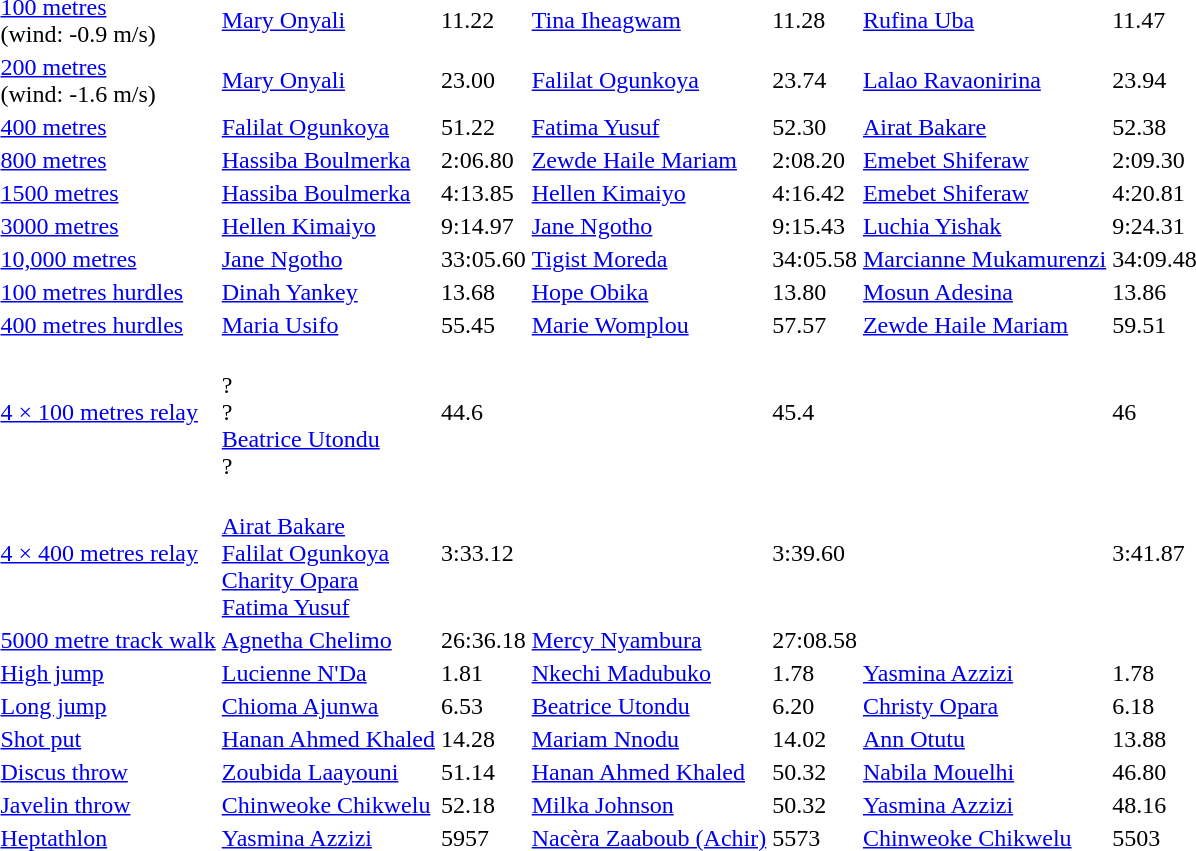<table>
<tr>
<td><a href='#'>100 metres</a><br>(wind: -0.9 m/s)</td>
<td><a href='#'>Mary Onyali</a><br> </td>
<td>11.22</td>
<td><a href='#'>Tina Iheagwam</a><br> </td>
<td>11.28</td>
<td><a href='#'>Rufina Uba</a><br> </td>
<td>11.47</td>
</tr>
<tr>
<td><a href='#'>200 metres</a><br>(wind: -1.6 m/s)</td>
<td><a href='#'>Mary Onyali</a><br> </td>
<td>23.00</td>
<td><a href='#'>Falilat Ogunkoya</a><br> </td>
<td>23.74</td>
<td><a href='#'>Lalao Ravaonirina</a><br> </td>
<td>23.94</td>
</tr>
<tr>
<td><a href='#'>400 metres</a></td>
<td><a href='#'>Falilat Ogunkoya</a><br> </td>
<td>51.22</td>
<td><a href='#'>Fatima Yusuf</a><br> </td>
<td>52.30</td>
<td><a href='#'>Airat Bakare</a><br> </td>
<td>52.38</td>
</tr>
<tr>
<td><a href='#'>800 metres</a></td>
<td><a href='#'>Hassiba Boulmerka</a><br> </td>
<td>2:06.80</td>
<td><a href='#'>Zewde Haile Mariam</a><br> </td>
<td>2:08.20</td>
<td><a href='#'>Emebet Shiferaw</a><br> </td>
<td>2:09.30</td>
</tr>
<tr>
<td><a href='#'>1500 metres</a></td>
<td><a href='#'>Hassiba Boulmerka</a><br> </td>
<td>4:13.85</td>
<td><a href='#'>Hellen Kimaiyo</a><br> </td>
<td>4:16.42</td>
<td><a href='#'>Emebet Shiferaw</a><br> </td>
<td>4:20.81</td>
</tr>
<tr>
<td><a href='#'>3000 metres</a></td>
<td><a href='#'>Hellen Kimaiyo</a><br> </td>
<td>9:14.97</td>
<td><a href='#'>Jane Ngotho</a><br> </td>
<td>9:15.43</td>
<td><a href='#'>Luchia Yishak</a><br> </td>
<td>9:24.31</td>
</tr>
<tr>
<td><a href='#'>10,000 metres</a></td>
<td><a href='#'>Jane Ngotho</a><br> </td>
<td>33:05.60</td>
<td><a href='#'>Tigist Moreda</a><br> </td>
<td>34:05.58</td>
<td><a href='#'>Marcianne Mukamurenzi</a><br> </td>
<td>34:09.48</td>
</tr>
<tr>
<td><a href='#'>100 metres hurdles</a></td>
<td><a href='#'>Dinah Yankey</a><br> </td>
<td>13.68</td>
<td><a href='#'>Hope Obika</a><br> </td>
<td>13.80</td>
<td><a href='#'>Mosun Adesina</a><br> </td>
<td>13.86</td>
</tr>
<tr>
<td><a href='#'>400 metres hurdles</a></td>
<td><a href='#'>Maria Usifo</a><br> </td>
<td>55.45</td>
<td><a href='#'>Marie Womplou</a><br> </td>
<td>57.57</td>
<td><a href='#'>Zewde Haile Mariam</a><br> </td>
<td>59.51</td>
</tr>
<tr>
<td><a href='#'>4 × 100 metres relay</a></td>
<td><br>?<br>?<br><a href='#'>Beatrice Utondu</a><br>?</td>
<td>44.6</td>
<td></td>
<td>45.4</td>
<td></td>
<td>46</td>
</tr>
<tr>
<td><a href='#'>4 × 400 metres relay</a></td>
<td><br><a href='#'>Airat Bakare</a><br><a href='#'>Falilat Ogunkoya</a><br><a href='#'>Charity Opara</a><br><a href='#'>Fatima Yusuf</a></td>
<td>3:33.12</td>
<td></td>
<td>3:39.60</td>
<td></td>
<td>3:41.87</td>
</tr>
<tr>
<td><a href='#'>5000 metre track walk</a></td>
<td><a href='#'>Agnetha Chelimo</a><br> </td>
<td>26:36.18</td>
<td><a href='#'>Mercy Nyambura</a><br> </td>
<td>27:08.58</td>
<td></td>
<td></td>
</tr>
<tr>
<td><a href='#'>High jump</a></td>
<td><a href='#'>Lucienne N'Da</a><br> </td>
<td>1.81</td>
<td><a href='#'>Nkechi Madubuko</a><br> </td>
<td>1.78</td>
<td><a href='#'>Yasmina Azzizi</a><br> </td>
<td>1.78</td>
</tr>
<tr>
<td><a href='#'>Long jump</a></td>
<td><a href='#'>Chioma Ajunwa</a><br> </td>
<td>6.53</td>
<td><a href='#'>Beatrice Utondu</a><br> </td>
<td>6.20</td>
<td><a href='#'>Christy Opara</a><br> </td>
<td>6.18</td>
</tr>
<tr>
<td><a href='#'>Shot put</a></td>
<td><a href='#'>Hanan Ahmed Khaled</a><br> </td>
<td>14.28</td>
<td><a href='#'>Mariam Nnodu</a><br> </td>
<td>14.02</td>
<td><a href='#'>Ann Otutu</a><br> </td>
<td>13.88</td>
</tr>
<tr>
<td><a href='#'>Discus throw</a></td>
<td><a href='#'>Zoubida Laayouni</a><br> </td>
<td>51.14</td>
<td><a href='#'>Hanan Ahmed Khaled</a><br> </td>
<td>50.32</td>
<td><a href='#'>Nabila Mouelhi</a><br> </td>
<td>46.80</td>
</tr>
<tr>
<td><a href='#'>Javelin throw</a></td>
<td><a href='#'>Chinweoke Chikwelu</a><br> </td>
<td>52.18</td>
<td><a href='#'>Milka Johnson</a><br> </td>
<td>50.32</td>
<td><a href='#'>Yasmina Azzizi</a><br> </td>
<td>48.16</td>
</tr>
<tr>
<td><a href='#'>Heptathlon</a></td>
<td><a href='#'>Yasmina Azzizi</a><br> </td>
<td>5957</td>
<td><a href='#'>Nacèra Zaaboub (Achir)</a><br> </td>
<td>5573</td>
<td><a href='#'>Chinweoke Chikwelu</a><br> </td>
<td>5503</td>
</tr>
</table>
